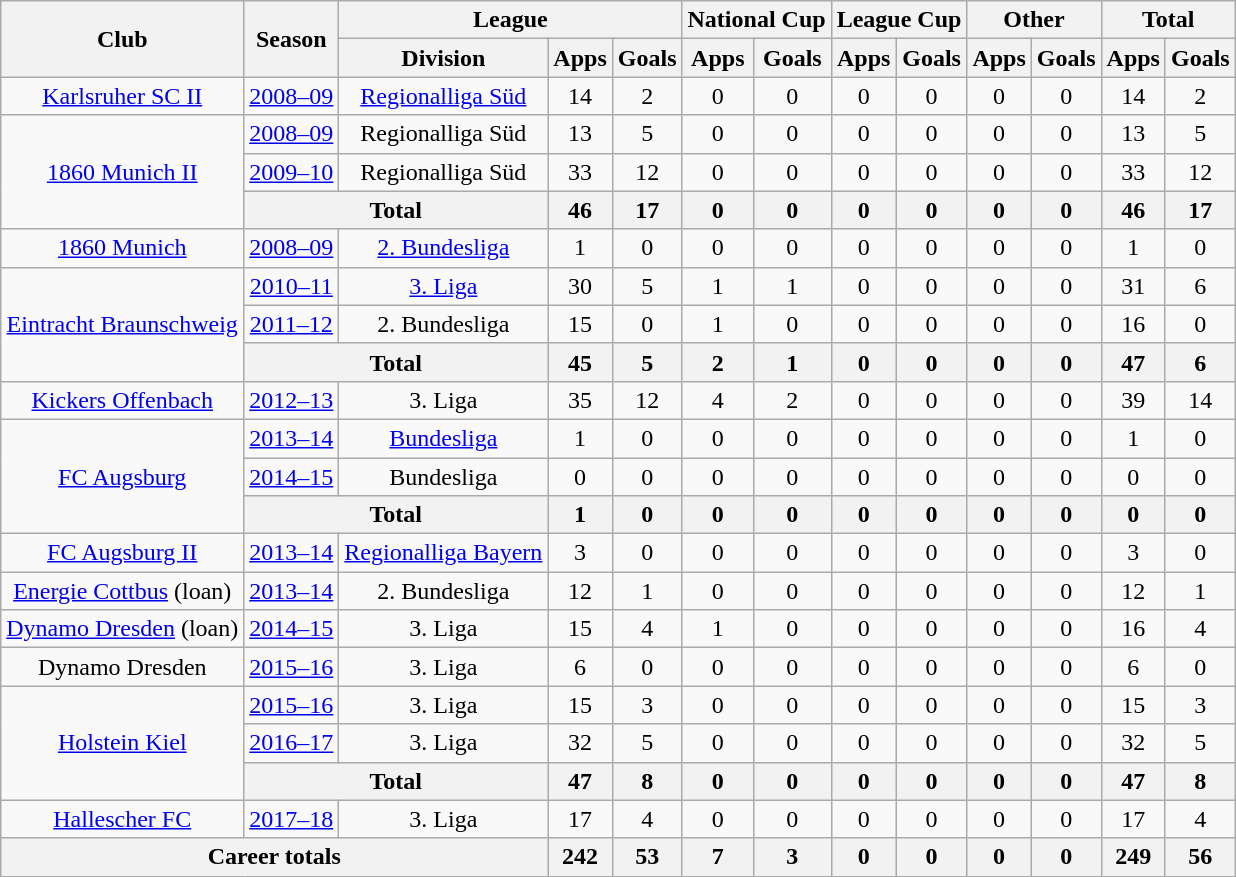<table class="wikitable" style="text-align: center">
<tr>
<th rowspan="2">Club</th>
<th rowspan="2">Season</th>
<th colspan="3">League</th>
<th colspan="2">National Cup</th>
<th colspan="2">League Cup</th>
<th colspan="2">Other</th>
<th colspan="2">Total</th>
</tr>
<tr>
<th>Division</th>
<th>Apps</th>
<th>Goals</th>
<th>Apps</th>
<th>Goals</th>
<th>Apps</th>
<th>Goals</th>
<th>Apps</th>
<th>Goals</th>
<th>Apps</th>
<th>Goals</th>
</tr>
<tr>
<td><a href='#'>Karlsruher SC II</a></td>
<td><a href='#'>2008–09</a></td>
<td><a href='#'>Regionalliga Süd</a></td>
<td>14</td>
<td>2</td>
<td>0</td>
<td>0</td>
<td>0</td>
<td>0</td>
<td>0</td>
<td>0</td>
<td>14</td>
<td>2</td>
</tr>
<tr>
<td rowspan="3"><a href='#'>1860 Munich II</a></td>
<td><a href='#'>2008–09</a></td>
<td>Regionalliga Süd</td>
<td>13</td>
<td>5</td>
<td>0</td>
<td>0</td>
<td>0</td>
<td>0</td>
<td>0</td>
<td>0</td>
<td>13</td>
<td>5</td>
</tr>
<tr>
<td><a href='#'>2009–10</a></td>
<td>Regionalliga Süd</td>
<td>33</td>
<td>12</td>
<td>0</td>
<td>0</td>
<td>0</td>
<td>0</td>
<td>0</td>
<td>0</td>
<td>33</td>
<td>12</td>
</tr>
<tr>
<th colspan="2">Total</th>
<th>46</th>
<th>17</th>
<th>0</th>
<th>0</th>
<th>0</th>
<th>0</th>
<th>0</th>
<th>0</th>
<th>46</th>
<th>17</th>
</tr>
<tr>
<td><a href='#'>1860 Munich</a></td>
<td><a href='#'>2008–09</a></td>
<td><a href='#'>2. Bundesliga</a></td>
<td>1</td>
<td>0</td>
<td>0</td>
<td>0</td>
<td>0</td>
<td>0</td>
<td>0</td>
<td>0</td>
<td>1</td>
<td>0</td>
</tr>
<tr>
<td rowspan="3"><a href='#'>Eintracht Braunschweig</a></td>
<td><a href='#'>2010–11</a></td>
<td><a href='#'>3. Liga</a></td>
<td>30</td>
<td>5</td>
<td>1</td>
<td>1</td>
<td>0</td>
<td>0</td>
<td>0</td>
<td>0</td>
<td>31</td>
<td>6</td>
</tr>
<tr>
<td><a href='#'>2011–12</a></td>
<td>2. Bundesliga</td>
<td>15</td>
<td>0</td>
<td>1</td>
<td>0</td>
<td>0</td>
<td>0</td>
<td>0</td>
<td>0</td>
<td>16</td>
<td>0</td>
</tr>
<tr>
<th colspan="2">Total</th>
<th>45</th>
<th>5</th>
<th>2</th>
<th>1</th>
<th>0</th>
<th>0</th>
<th>0</th>
<th>0</th>
<th>47</th>
<th>6</th>
</tr>
<tr>
<td><a href='#'>Kickers Offenbach</a></td>
<td><a href='#'>2012–13</a></td>
<td>3. Liga</td>
<td>35</td>
<td>12</td>
<td>4</td>
<td>2</td>
<td>0</td>
<td>0</td>
<td>0</td>
<td>0</td>
<td>39</td>
<td>14</td>
</tr>
<tr>
<td rowspan="3"><a href='#'>FC Augsburg</a></td>
<td><a href='#'>2013–14</a></td>
<td><a href='#'>Bundesliga</a></td>
<td>1</td>
<td>0</td>
<td>0</td>
<td>0</td>
<td>0</td>
<td>0</td>
<td>0</td>
<td>0</td>
<td>1</td>
<td>0</td>
</tr>
<tr>
<td><a href='#'>2014–15</a></td>
<td>Bundesliga</td>
<td>0</td>
<td>0</td>
<td>0</td>
<td>0</td>
<td>0</td>
<td>0</td>
<td>0</td>
<td>0</td>
<td>0</td>
<td>0</td>
</tr>
<tr>
<th colspan="2">Total</th>
<th>1</th>
<th>0</th>
<th>0</th>
<th>0</th>
<th>0</th>
<th>0</th>
<th>0</th>
<th>0</th>
<th>0</th>
<th>0</th>
</tr>
<tr>
<td><a href='#'>FC Augsburg II</a></td>
<td><a href='#'>2013–14</a></td>
<td><a href='#'>Regionalliga Bayern</a></td>
<td>3</td>
<td>0</td>
<td>0</td>
<td>0</td>
<td>0</td>
<td>0</td>
<td>0</td>
<td>0</td>
<td>3</td>
<td>0</td>
</tr>
<tr>
<td><a href='#'>Energie Cottbus</a> (loan)</td>
<td><a href='#'>2013–14</a></td>
<td>2. Bundesliga</td>
<td>12</td>
<td>1</td>
<td>0</td>
<td>0</td>
<td>0</td>
<td>0</td>
<td>0</td>
<td>0</td>
<td>12</td>
<td>1</td>
</tr>
<tr>
<td><a href='#'>Dynamo Dresden</a> (loan)</td>
<td><a href='#'>2014–15</a></td>
<td>3. Liga</td>
<td>15</td>
<td>4</td>
<td>1</td>
<td>0</td>
<td>0</td>
<td>0</td>
<td>0</td>
<td>0</td>
<td>16</td>
<td>4</td>
</tr>
<tr>
<td>Dynamo Dresden</td>
<td><a href='#'>2015–16</a></td>
<td>3. Liga</td>
<td>6</td>
<td>0</td>
<td>0</td>
<td>0</td>
<td>0</td>
<td>0</td>
<td>0</td>
<td>0</td>
<td>6</td>
<td>0</td>
</tr>
<tr>
<td rowspan="3"><a href='#'>Holstein Kiel</a></td>
<td><a href='#'>2015–16</a></td>
<td>3. Liga</td>
<td>15</td>
<td>3</td>
<td>0</td>
<td>0</td>
<td>0</td>
<td>0</td>
<td>0</td>
<td>0</td>
<td>15</td>
<td>3</td>
</tr>
<tr>
<td><a href='#'>2016–17</a></td>
<td>3. Liga</td>
<td>32</td>
<td>5</td>
<td>0</td>
<td>0</td>
<td>0</td>
<td>0</td>
<td>0</td>
<td>0</td>
<td>32</td>
<td>5</td>
</tr>
<tr>
<th colspan="2">Total</th>
<th>47</th>
<th>8</th>
<th>0</th>
<th>0</th>
<th>0</th>
<th>0</th>
<th>0</th>
<th>0</th>
<th>47</th>
<th>8</th>
</tr>
<tr>
<td><a href='#'>Hallescher FC</a></td>
<td><a href='#'>2017–18</a></td>
<td>3. Liga</td>
<td>17</td>
<td>4</td>
<td>0</td>
<td>0</td>
<td>0</td>
<td>0</td>
<td>0</td>
<td>0</td>
<td>17</td>
<td>4</td>
</tr>
<tr>
<th colspan="3">Career totals</th>
<th>242</th>
<th>53</th>
<th>7</th>
<th>3</th>
<th>0</th>
<th>0</th>
<th>0</th>
<th>0</th>
<th>249</th>
<th>56</th>
</tr>
</table>
